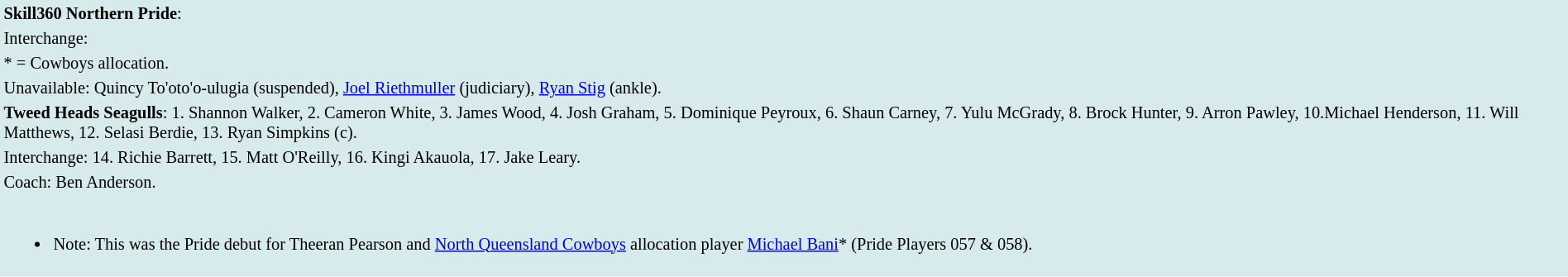<table style="background:#d7ebed; font-size:85%; width:100%;">
<tr>
<td><strong>Skill360 Northern Pride</strong>:             </td>
</tr>
<tr>
<td>Interchange:    </td>
</tr>
<tr>
<td>* = Cowboys allocation.</td>
</tr>
<tr>
<td>Unavailable: Quincy To'oto'o-ulugia (suspended), <a href='#'>Joel Riethmuller</a> (judiciary), <a href='#'>Ryan Stig</a> (ankle).</td>
</tr>
<tr>
<td><strong>Tweed Heads Seagulls</strong>: 1. Shannon Walker, 2. Cameron White, 3. James Wood, 4. Josh Graham, 5. Dominique Peyroux, 6. Shaun Carney, 7. Yulu McGrady, 8. Brock Hunter, 9. Arron Pawley, 10.Michael Henderson, 11. Will Matthews, 12. Selasi Berdie, 13. Ryan Simpkins (c).</td>
</tr>
<tr>
<td>Interchange: 14. Richie Barrett, 15. Matt O'Reilly, 16. Kingi Akauola, 17. Jake Leary.</td>
</tr>
<tr>
<td>Coach: Ben Anderson.</td>
</tr>
<tr>
<td><br><ul><li>Note: This was the Pride debut for Theeran Pearson and <a href='#'>North Queensland Cowboys</a> allocation player <a href='#'>Michael Bani</a>* (Pride Players 057 & 058).</li></ul></td>
</tr>
<tr>
</tr>
</table>
